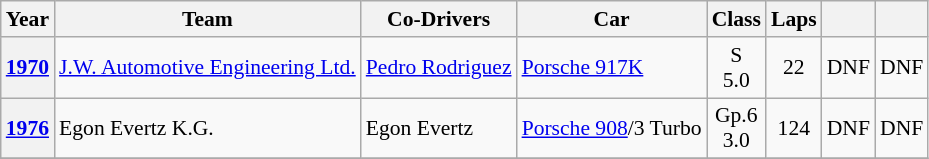<table class="wikitable" style="text-align:center; font-size:90%">
<tr>
<th>Year</th>
<th>Team</th>
<th>Co-Drivers</th>
<th>Car</th>
<th>Class</th>
<th>Laps</th>
<th></th>
<th></th>
</tr>
<tr>
<th><a href='#'>1970</a></th>
<td align="left"> <a href='#'>J.W. Automotive Engineering Ltd.</a></td>
<td align="left"> <a href='#'>Pedro Rodriguez</a></td>
<td align="left"><a href='#'>Porsche 917K</a></td>
<td>S<br>5.0</td>
<td>22</td>
<td>DNF</td>
<td>DNF</td>
</tr>
<tr>
<th><a href='#'>1976</a></th>
<td align="left"> Egon Evertz K.G.</td>
<td align="left"> Egon Evertz</td>
<td align="left"><a href='#'>Porsche 908</a>/3 Turbo</td>
<td>Gp.6<br>3.0</td>
<td>124</td>
<td>DNF</td>
<td>DNF</td>
</tr>
<tr>
</tr>
</table>
